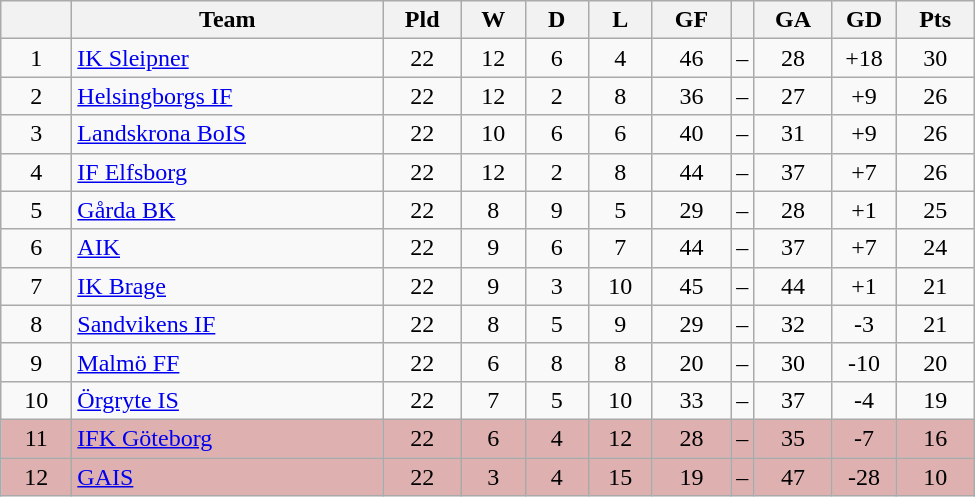<table class="wikitable" style="text-align: center;">
<tr>
<th style="width: 40px;"></th>
<th style="width: 200px;">Team</th>
<th style="width: 45px;">Pld</th>
<th style="width: 35px;">W</th>
<th style="width: 35px;">D</th>
<th style="width: 35px;">L</th>
<th style="width: 45px;">GF</th>
<th></th>
<th style="width: 45px;">GA</th>
<th style="width: 35px;">GD</th>
<th style="width: 45px;">Pts</th>
</tr>
<tr>
<td>1</td>
<td style="text-align: left;"><a href='#'>IK Sleipner</a></td>
<td>22</td>
<td>12</td>
<td>6</td>
<td>4</td>
<td>46</td>
<td>–</td>
<td>28</td>
<td>+18</td>
<td>30</td>
</tr>
<tr>
<td>2</td>
<td style="text-align: left;"><a href='#'>Helsingborgs IF</a></td>
<td>22</td>
<td>12</td>
<td>2</td>
<td>8</td>
<td>36</td>
<td>–</td>
<td>27</td>
<td>+9</td>
<td>26</td>
</tr>
<tr>
<td>3</td>
<td style="text-align: left;"><a href='#'>Landskrona BoIS</a></td>
<td>22</td>
<td>10</td>
<td>6</td>
<td>6</td>
<td>40</td>
<td>–</td>
<td>31</td>
<td>+9</td>
<td>26</td>
</tr>
<tr>
<td>4</td>
<td style="text-align: left;"><a href='#'>IF Elfsborg</a></td>
<td>22</td>
<td>12</td>
<td>2</td>
<td>8</td>
<td>44</td>
<td>–</td>
<td>37</td>
<td>+7</td>
<td>26</td>
</tr>
<tr>
<td>5</td>
<td style="text-align: left;"><a href='#'>Gårda BK</a></td>
<td>22</td>
<td>8</td>
<td>9</td>
<td>5</td>
<td>29</td>
<td>–</td>
<td>28</td>
<td>+1</td>
<td>25</td>
</tr>
<tr>
<td>6</td>
<td style="text-align: left;"><a href='#'>AIK</a></td>
<td>22</td>
<td>9</td>
<td>6</td>
<td>7</td>
<td>44</td>
<td>–</td>
<td>37</td>
<td>+7</td>
<td>24</td>
</tr>
<tr>
<td>7</td>
<td style="text-align: left;"><a href='#'>IK Brage</a></td>
<td>22</td>
<td>9</td>
<td>3</td>
<td>10</td>
<td>45</td>
<td>–</td>
<td>44</td>
<td>+1</td>
<td>21</td>
</tr>
<tr>
<td>8</td>
<td style="text-align: left;"><a href='#'>Sandvikens IF</a></td>
<td>22</td>
<td>8</td>
<td>5</td>
<td>9</td>
<td>29</td>
<td>–</td>
<td>32</td>
<td>-3</td>
<td>21</td>
</tr>
<tr>
<td>9</td>
<td style="text-align: left;"><a href='#'>Malmö FF</a></td>
<td>22</td>
<td>6</td>
<td>8</td>
<td>8</td>
<td>20</td>
<td>–</td>
<td>30</td>
<td>-10</td>
<td>20</td>
</tr>
<tr>
<td>10</td>
<td style="text-align: left;"><a href='#'>Örgryte IS</a></td>
<td>22</td>
<td>7</td>
<td>5</td>
<td>10</td>
<td>33</td>
<td>–</td>
<td>37</td>
<td>-4</td>
<td>19</td>
</tr>
<tr style="background: #deb0b0">
<td>11</td>
<td style="text-align: left;"><a href='#'>IFK Göteborg</a></td>
<td>22</td>
<td>6</td>
<td>4</td>
<td>12</td>
<td>28</td>
<td>–</td>
<td>35</td>
<td>-7</td>
<td>16</td>
</tr>
<tr style="background: #deb0b0">
<td>12</td>
<td style="text-align: left;"><a href='#'>GAIS</a></td>
<td>22</td>
<td>3</td>
<td>4</td>
<td>15</td>
<td>19</td>
<td>–</td>
<td>47</td>
<td>-28</td>
<td>10</td>
</tr>
</table>
